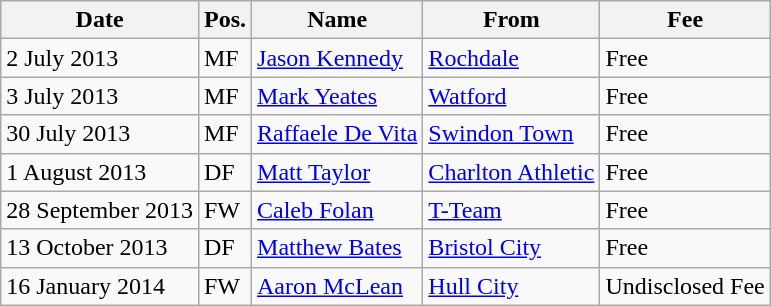<table class="wikitable">
<tr>
<th>Date</th>
<th>Pos.</th>
<th>Name</th>
<th>From</th>
<th>Fee</th>
</tr>
<tr>
<td>2 July 2013</td>
<td>MF</td>
<td><a href='#'>Jason Kennedy</a></td>
<td><a href='#'>Rochdale</a></td>
<td colspan=2>Free</td>
</tr>
<tr>
<td>3 July 2013</td>
<td>MF</td>
<td><a href='#'>Mark Yeates</a></td>
<td><a href='#'>Watford</a></td>
<td colspan=2>Free</td>
</tr>
<tr>
<td>30 July 2013</td>
<td>MF</td>
<td><a href='#'>Raffaele De Vita</a></td>
<td><a href='#'>Swindon Town</a></td>
<td colspan=2>Free</td>
</tr>
<tr>
<td>1 August 2013</td>
<td>DF</td>
<td><a href='#'>Matt Taylor</a></td>
<td><a href='#'>Charlton Athletic</a></td>
<td colspan=2>Free</td>
</tr>
<tr>
<td>28 September 2013</td>
<td>FW</td>
<td><a href='#'>Caleb Folan</a></td>
<td><a href='#'>T-Team</a></td>
<td colspan=2>Free</td>
</tr>
<tr>
<td>13 October 2013</td>
<td>DF</td>
<td><a href='#'>Matthew Bates</a></td>
<td><a href='#'>Bristol City</a></td>
<td colspan=2>Free</td>
</tr>
<tr>
<td>16 January 2014</td>
<td>FW</td>
<td><a href='#'>Aaron McLean</a></td>
<td><a href='#'>Hull City</a></td>
<td colspan=2>Undisclosed Fee</td>
</tr>
</table>
